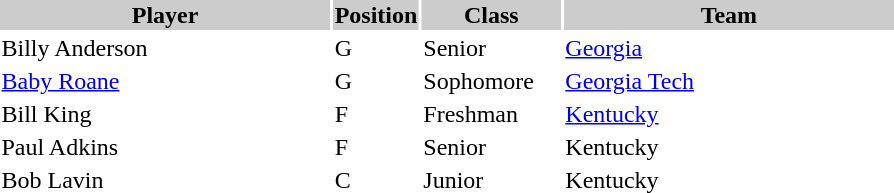<table style="width:600px" "border:'1' 'solid' 'gray'">
<tr>
<th bgcolor="#CCCCCC" style="width:40%">Player</th>
<th bgcolor="#CCCCCC" style="width:4%">Position</th>
<th bgcolor="#CCCCCC" style="width:16%">Class</th>
<th bgcolor="#CCCCCC" style="width:40%">Team</th>
</tr>
<tr>
<td>Billy Anderson</td>
<td>G</td>
<td>Senior</td>
<td><a href='#'>Georgia</a></td>
</tr>
<tr>
<td><a href='#'>Baby Roane</a></td>
<td>G</td>
<td>Sophomore</td>
<td><a href='#'>Georgia Tech</a></td>
</tr>
<tr>
<td>Bill King</td>
<td>F</td>
<td>Freshman</td>
<td><a href='#'>Kentucky</a></td>
</tr>
<tr>
<td>Paul Adkins</td>
<td>F</td>
<td>Senior</td>
<td>Kentucky</td>
</tr>
<tr>
<td>Bob Lavin</td>
<td>C</td>
<td>Junior</td>
<td>Kentucky</td>
</tr>
</table>
